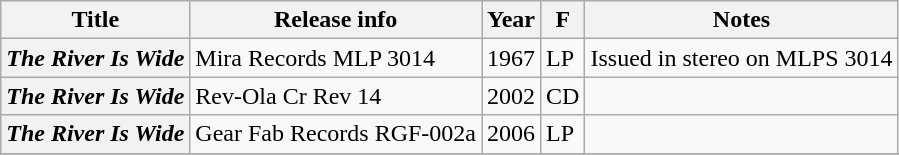<table class="wikitable plainrowheaders sortable">
<tr>
<th scope="col">Title</th>
<th scope="col">Release info</th>
<th scope="col">Year</th>
<th scope="col">F</th>
<th scope="col" class="unsortable">Notes</th>
</tr>
<tr>
<th scope="row"><em> The River Is Wide</em></th>
<td>Mira Records  MLP 3014</td>
<td>1967</td>
<td>LP</td>
<td>Issued in stereo on MLPS 3014</td>
</tr>
<tr>
<th scope="row"><em>The River Is Wide</em></th>
<td>Rev-Ola Cr Rev 14</td>
<td>2002</td>
<td>CD</td>
<td></td>
</tr>
<tr>
<th scope="row"><em>The River Is Wide</em></th>
<td>Gear Fab Records RGF-002a</td>
<td>2006</td>
<td>LP</td>
<td></td>
</tr>
<tr>
</tr>
</table>
